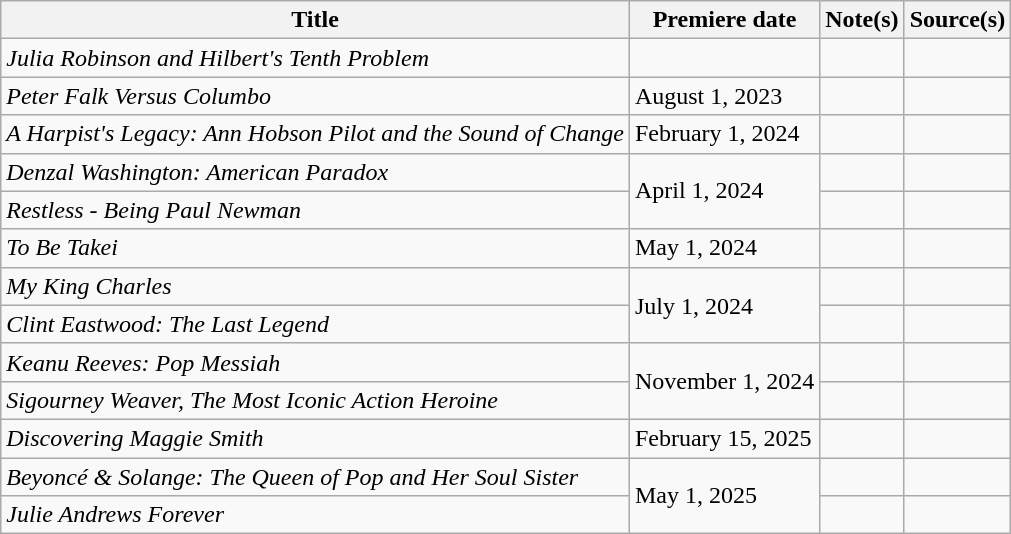<table class="wikitable sortable">
<tr>
<th>Title</th>
<th>Premiere date</th>
<th>Note(s)</th>
<th>Source(s)</th>
</tr>
<tr>
<td><em>Julia Robinson and Hilbert's Tenth Problem</em></td>
<td></td>
<td></td>
<td></td>
</tr>
<tr>
<td><em>Peter Falk Versus Columbo</em></td>
<td>August 1, 2023</td>
<td></td>
<td></td>
</tr>
<tr>
<td><em>A Harpist's Legacy: Ann Hobson Pilot and the Sound of Change</em></td>
<td>February 1, 2024</td>
<td></td>
<td></td>
</tr>
<tr>
<td><em>Denzal Washington: American Paradox</em></td>
<td rowspan="2">April 1, 2024</td>
<td></td>
<td></td>
</tr>
<tr>
<td><em>Restless - Being Paul Newman</em></td>
<td></td>
<td></td>
</tr>
<tr>
<td><em>To Be Takei</em></td>
<td>May 1, 2024</td>
<td></td>
<td></td>
</tr>
<tr>
<td><em>My King Charles</em></td>
<td rowspan="2">July 1, 2024</td>
<td></td>
<td></td>
</tr>
<tr>
<td><em>Clint Eastwood: The Last Legend</em></td>
<td></td>
<td></td>
</tr>
<tr>
<td><em>Keanu Reeves: Pop Messiah</em></td>
<td rowspan="2">November 1, 2024</td>
<td></td>
<td></td>
</tr>
<tr>
<td><em>Sigourney Weaver, The Most Iconic Action Heroine</em></td>
<td></td>
<td></td>
</tr>
<tr>
<td><em>Discovering Maggie Smith</em></td>
<td>February 15, 2025</td>
<td></td>
<td></td>
</tr>
<tr>
<td><em>Beyoncé & Solange: The Queen of Pop and Her Soul Sister</em></td>
<td rowspan="2">May 1, 2025</td>
<td></td>
<td></td>
</tr>
<tr>
<td><em>Julie Andrews Forever</em></td>
<td></td>
<td></td>
</tr>
</table>
